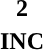<table style="width:100%; text-align:center;">
<tr>
<td style="background:"><strong>2</strong></td>
</tr>
<tr>
<td><span><strong>INC</strong></span></td>
</tr>
</table>
